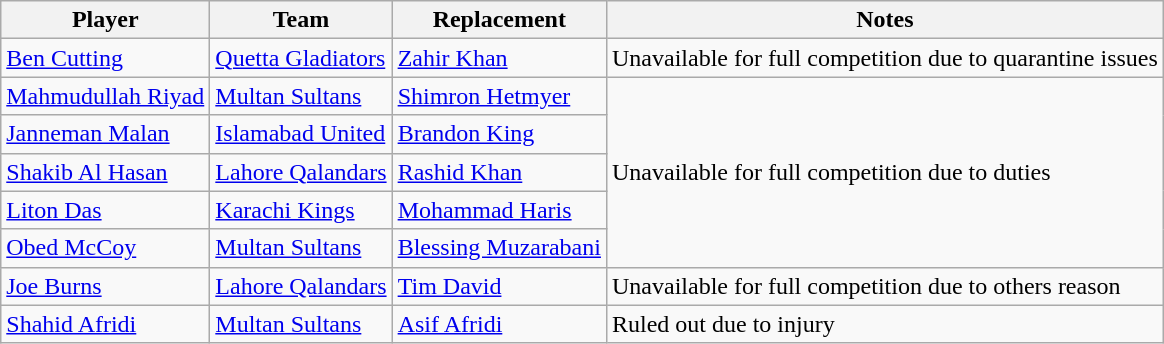<table class="wikitable">
<tr>
<th>Player</th>
<th>Team</th>
<th>Replacement</th>
<th>Notes</th>
</tr>
<tr>
<td><a href='#'>Ben Cutting</a></td>
<td><a href='#'>Quetta Gladiators</a></td>
<td><a href='#'>Zahir Khan</a></td>
<td>Unavailable for full competition due to quarantine issues</td>
</tr>
<tr>
<td><a href='#'>Mahmudullah Riyad</a></td>
<td><a href='#'>Multan Sultans</a></td>
<td><a href='#'>Shimron Hetmyer</a></td>
<td rowspan="5">Unavailable for full competition due to duties</td>
</tr>
<tr>
<td><a href='#'>Janneman Malan</a></td>
<td><a href='#'>Islamabad United</a></td>
<td><a href='#'>Brandon King</a></td>
</tr>
<tr>
<td><a href='#'>Shakib Al Hasan</a></td>
<td><a href='#'>Lahore Qalandars</a></td>
<td><a href='#'>Rashid Khan</a></td>
</tr>
<tr>
<td><a href='#'>Liton Das</a></td>
<td><a href='#'>Karachi Kings</a></td>
<td><a href='#'>Mohammad Haris</a></td>
</tr>
<tr>
<td><a href='#'>Obed McCoy</a></td>
<td><a href='#'>Multan Sultans</a></td>
<td><a href='#'>Blessing Muzarabani</a></td>
</tr>
<tr>
<td><a href='#'>Joe Burns</a></td>
<td><a href='#'>Lahore Qalandars</a></td>
<td><a href='#'>Tim David</a></td>
<td>Unavailable for full competition due to others reason</td>
</tr>
<tr>
<td><a href='#'>Shahid Afridi</a></td>
<td><a href='#'>Multan Sultans</a></td>
<td><a href='#'>Asif Afridi</a></td>
<td>Ruled out due to injury</td>
</tr>
</table>
